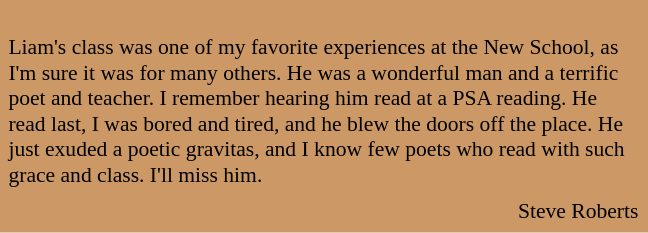<table class="toccolours" style="float: right; margin-left: 2em; margin-right: 1em; font-size: 90%; background:#CC9966; width:30em; max-width: 40%;" cellspacing="5">
<tr>
<td style="text-align: left;"><br>Liam's class was one of my favorite experiences at the New School, as I'm sure it was for many others. He was a wonderful man and a terrific poet and teacher. I remember hearing him read at a PSA reading. He read last, I was bored and tired, and he blew the doors off the place. He just exuded a poetic gravitas, and I know few poets who read with such grace and class. I'll miss him.</td>
</tr>
<tr>
<td style="text-align: right;">Steve Roberts </td>
</tr>
</table>
